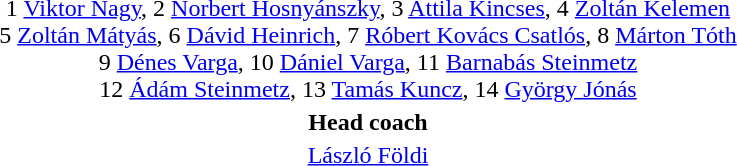<table style="text-align: center; margin-top: 2em; margin-left: auto; margin-right: auto">
<tr>
<td>1 <a href='#'>Viktor Nagy</a>, 2 <a href='#'>Norbert Hosnyánszky</a>, 3 <a href='#'>Attila Kincses</a>, 4 <a href='#'>Zoltán Kelemen</a><br>5 <a href='#'>Zoltán Mátyás</a>, 6 <a href='#'>Dávid Heinrich</a>, 7 <a href='#'>Róbert Kovács Csatlós</a>, 8 <a href='#'>Márton Tóth</a><br>9 <a href='#'>Dénes Varga</a>, 10 <a href='#'>Dániel Varga</a>, 11 <a href='#'>Barnabás Steinmetz</a><br>12 <a href='#'>Ádám Steinmetz</a>, 13 <a href='#'>Tamás Kuncz</a>, 14 <a href='#'>György Jónás</a></td>
</tr>
<tr>
<td><strong>Head coach</strong></td>
</tr>
<tr>
<td><a href='#'>László Földi</a></td>
</tr>
</table>
